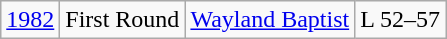<table class="wikitable">
<tr align="center">
<td><a href='#'>1982</a></td>
<td>First Round</td>
<td><a href='#'>Wayland Baptist</a></td>
<td>L 52–57</td>
</tr>
</table>
